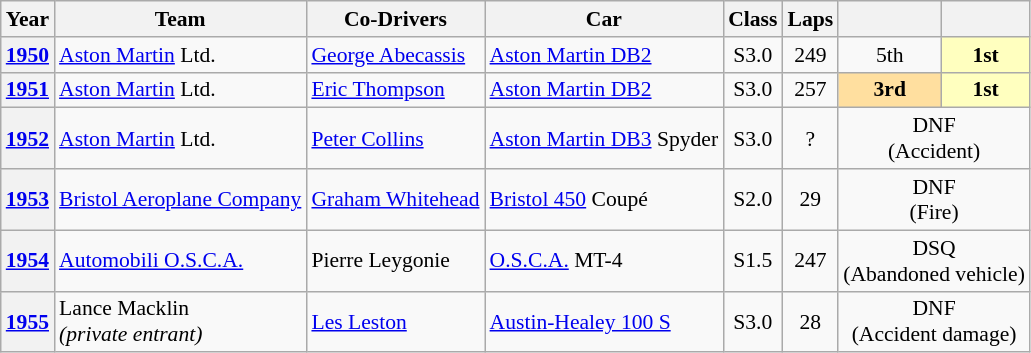<table class="wikitable" style="text-align:center; font-size:90%">
<tr>
<th>Year</th>
<th>Team</th>
<th>Co-Drivers</th>
<th>Car</th>
<th>Class</th>
<th>Laps</th>
<th></th>
<th></th>
</tr>
<tr>
<th><a href='#'>1950</a></th>
<td align=left> <a href='#'>Aston Martin</a> Ltd.</td>
<td align=left> <a href='#'>George Abecassis</a></td>
<td align=left><a href='#'>Aston Martin DB2</a></td>
<td>S3.0</td>
<td>249</td>
<td>5th</td>
<td style="background:#FFFFBF;"><strong>1st</strong></td>
</tr>
<tr>
<th><a href='#'>1951</a></th>
<td align=left> <a href='#'>Aston Martin</a> Ltd.</td>
<td align=left> <a href='#'>Eric Thompson</a></td>
<td align=left><a href='#'>Aston Martin DB2</a></td>
<td>S3.0</td>
<td>257</td>
<td style="background:#FFDF9F;"><strong>3rd</strong></td>
<td style="background:#FFFFBF;"><strong>1st</strong></td>
</tr>
<tr>
<th><a href='#'>1952</a></th>
<td align=left> <a href='#'>Aston Martin</a> Ltd.</td>
<td align=left> <a href='#'>Peter Collins</a></td>
<td align=left><a href='#'>Aston Martin DB3</a> Spyder</td>
<td>S3.0</td>
<td>?</td>
<td colspan=2>DNF<br>(Accident)</td>
</tr>
<tr>
<th><a href='#'>1953</a></th>
<td align=left> <a href='#'>Bristol Aeroplane Company</a></td>
<td align=left> <a href='#'>Graham Whitehead</a></td>
<td align=left><a href='#'>Bristol 450</a> Coupé</td>
<td>S2.0</td>
<td>29</td>
<td colspan=2>DNF<br>(Fire)</td>
</tr>
<tr>
<th><a href='#'>1954</a></th>
<td align=left> <a href='#'>Automobili O.S.C.A.</a></td>
<td align=left> Pierre Leygonie</td>
<td align=left><a href='#'>O.S.C.A.</a> MT-4</td>
<td>S1.5</td>
<td>247</td>
<td colspan=2>DSQ<br>(Abandoned vehicle)</td>
</tr>
<tr>
<th><a href='#'>1955</a></th>
<td align=left> Lance Macklin<br><em>(private entrant)</em></td>
<td align=left> <a href='#'>Les Leston</a></td>
<td align=left><a href='#'>Austin-Healey 100 S</a></td>
<td>S3.0</td>
<td>28</td>
<td colspan=2>DNF<br>(Accident damage)</td>
</tr>
</table>
